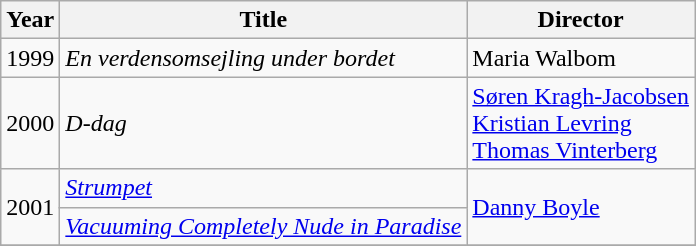<table class="wikitable">
<tr>
<th>Year</th>
<th>Title</th>
<th>Director</th>
</tr>
<tr>
<td>1999</td>
<td><em>En verdensomsejling under bordet</em></td>
<td>Maria Walbom</td>
</tr>
<tr>
<td>2000</td>
<td><em>D-dag</em></td>
<td><a href='#'>Søren Kragh-Jacobsen</a><br><a href='#'>Kristian Levring</a><br><a href='#'>Thomas Vinterberg</a></td>
</tr>
<tr>
<td rowspan=2>2001</td>
<td><em><a href='#'>Strumpet</a></em></td>
<td rowspan=2><a href='#'>Danny Boyle</a></td>
</tr>
<tr>
<td><em><a href='#'>Vacuuming Completely Nude in Paradise</a></em></td>
</tr>
<tr>
</tr>
</table>
